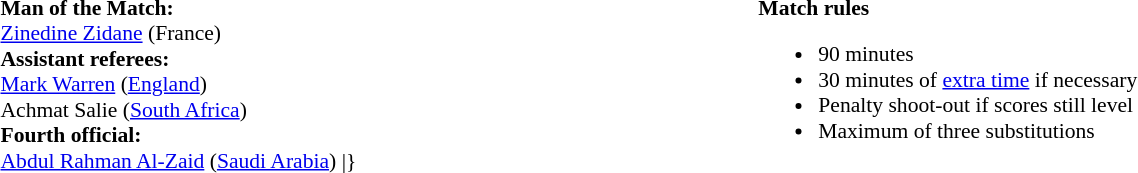<table width=100% style="font-size:90%">
<tr>
<td><br><strong>Man of the Match:</strong>
<br><a href='#'>Zinedine Zidane</a> (France)<br><strong>Assistant referees:</strong>
<br><a href='#'>Mark Warren</a> (<a href='#'>England</a>)
<br>Achmat Salie (<a href='#'>South Africa</a>)
<br><strong>Fourth official:</strong>
<br><a href='#'>Abdul Rahman Al-Zaid</a> (<a href='#'>Saudi Arabia</a>)
<includeonly>|}</includeonly></td>
<td style="width:60%;vertical-align:top"><br><strong>Match rules</strong><ul><li>90 minutes</li><li>30 minutes of <a href='#'>extra time</a> if necessary</li><li>Penalty shoot-out if scores still level</li><li>Maximum of three substitutions</li></ul></td>
</tr>
</table>
